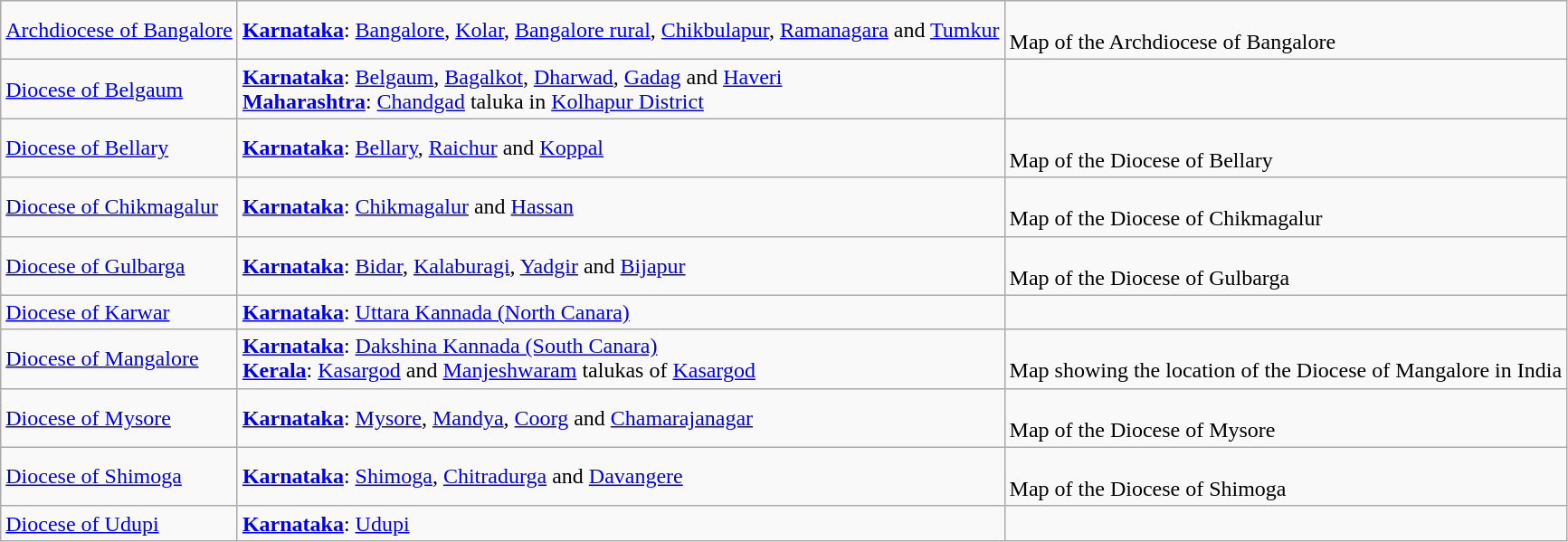<table class="wikitable">
<tr>
<td><a href='#'>Archdiocese of Bangalore</a></td>
<td><strong><a href='#'>Karnataka</a></strong>: <a href='#'>Bangalore</a>, <a href='#'>Kolar</a>, <a href='#'>Bangalore rural</a>, <a href='#'>Chikbulapur</a>, <a href='#'>Ramanagara</a> and <a href='#'>Tumkur</a></td>
<td><br>Map of the Archdiocese of Bangalore</td>
</tr>
<tr>
<td><a href='#'>Diocese of Belgaum</a></td>
<td><strong><a href='#'>Karnataka</a></strong>: <a href='#'>Belgaum</a>, <a href='#'>Bagalkot</a>, <a href='#'>Dharwad</a>, <a href='#'>Gadag</a> and <a href='#'>Haveri</a><br><strong><a href='#'>Maharashtra</a></strong>: <a href='#'>Chandgad</a> taluka in <a href='#'>Kolhapur District</a></td>
<td></td>
</tr>
<tr>
<td><a href='#'>Diocese of Bellary</a></td>
<td><strong><a href='#'>Karnataka</a></strong>: <a href='#'>Bellary</a>, <a href='#'>Raichur</a> and <a href='#'>Koppal</a></td>
<td><br>Map of the Diocese of Bellary</td>
</tr>
<tr>
<td><a href='#'>Diocese of Chikmagalur</a></td>
<td><strong><a href='#'>Karnataka</a></strong>: <a href='#'>Chikmagalur</a> and <a href='#'>Hassan</a></td>
<td><br>Map of the Diocese of Chikmagalur</td>
</tr>
<tr>
<td><a href='#'>Diocese of Gulbarga</a></td>
<td><strong><a href='#'>Karnataka</a></strong>: <a href='#'>Bidar</a>, <a href='#'>Kalaburagi</a>, <a href='#'>Yadgir</a> and <a href='#'>Bijapur</a></td>
<td><br>Map of the Diocese of Gulbarga</td>
</tr>
<tr>
<td><a href='#'>Diocese of Karwar</a></td>
<td><strong><a href='#'>Karnataka</a></strong>: <a href='#'>Uttara Kannada (North Canara)</a></td>
<td></td>
</tr>
<tr>
<td><a href='#'>Diocese of Mangalore</a></td>
<td><strong><a href='#'>Karnataka</a></strong>: <a href='#'>Dakshina Kannada (South Canara)</a><br><strong><a href='#'>Kerala</a></strong>: <a href='#'>Kasargod</a> and <a href='#'>Manjeshwaram</a> talukas of <a href='#'>Kasargod</a></td>
<td><br>Map showing the location of the Diocese of Mangalore in India</td>
</tr>
<tr>
<td><a href='#'>Diocese of Mysore</a></td>
<td><strong><a href='#'>Karnataka</a></strong>: <a href='#'>Mysore</a>, <a href='#'>Mandya</a>, <a href='#'>Coorg</a> and <a href='#'>Chamarajanagar</a></td>
<td><br>Map of the Diocese of Mysore</td>
</tr>
<tr>
<td><a href='#'>Diocese of Shimoga</a></td>
<td><strong><a href='#'>Karnataka</a></strong>: <a href='#'>Shimoga</a>, <a href='#'>Chitradurga</a> and <a href='#'>Davangere</a></td>
<td><br>Map of the Diocese of Shimoga</td>
</tr>
<tr>
<td><a href='#'>Diocese of Udupi</a></td>
<td><strong><a href='#'>Karnataka</a></strong>: <a href='#'>Udupi</a></td>
<td></td>
</tr>
</table>
